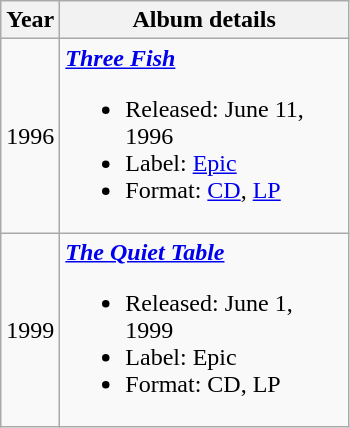<table class ="wikitable" border="1">
<tr>
<th>Year</th>
<th width="185">Album details</th>
</tr>
<tr>
<td>1996</td>
<td><strong><em><a href='#'>Three Fish</a></em></strong><br><ul><li>Released: June 11, 1996</li><li>Label: <a href='#'>Epic</a></li><li>Format: <a href='#'>CD</a>, <a href='#'>LP</a></li></ul></td>
</tr>
<tr>
<td>1999</td>
<td><strong><em><a href='#'>The Quiet Table</a></em></strong><br><ul><li>Released: June 1, 1999</li><li>Label: Epic</li><li>Format: CD, LP</li></ul></td>
</tr>
</table>
